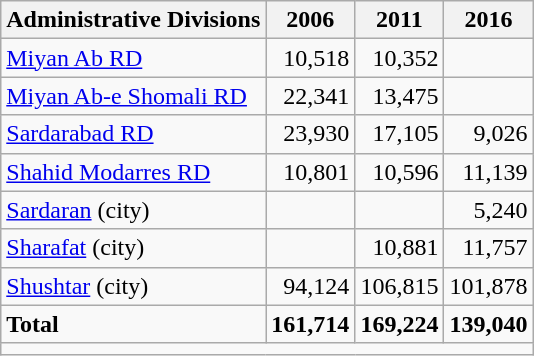<table class="wikitable">
<tr>
<th>Administrative Divisions</th>
<th>2006</th>
<th>2011</th>
<th>2016</th>
</tr>
<tr>
<td><a href='#'>Miyan Ab RD</a></td>
<td style="text-align: right;">10,518</td>
<td style="text-align: right;">10,352</td>
<td style="text-align: right;"></td>
</tr>
<tr>
<td><a href='#'>Miyan Ab-e Shomali RD</a></td>
<td style="text-align: right;">22,341</td>
<td style="text-align: right;">13,475</td>
<td style="text-align: right;"></td>
</tr>
<tr>
<td><a href='#'>Sardarabad RD</a></td>
<td style="text-align: right;">23,930</td>
<td style="text-align: right;">17,105</td>
<td style="text-align: right;">9,026</td>
</tr>
<tr>
<td><a href='#'>Shahid Modarres RD</a></td>
<td style="text-align: right;">10,801</td>
<td style="text-align: right;">10,596</td>
<td style="text-align: right;">11,139</td>
</tr>
<tr>
<td><a href='#'>Sardaran</a> (city)</td>
<td style="text-align: right;"></td>
<td style="text-align: right;"></td>
<td style="text-align: right;">5,240</td>
</tr>
<tr>
<td><a href='#'>Sharafat</a> (city)</td>
<td style="text-align: right;"></td>
<td style="text-align: right;">10,881</td>
<td style="text-align: right;">11,757</td>
</tr>
<tr>
<td><a href='#'>Shushtar</a> (city)</td>
<td style="text-align: right;">94,124</td>
<td style="text-align: right;">106,815</td>
<td style="text-align: right;">101,878</td>
</tr>
<tr>
<td><strong>Total</strong></td>
<td style="text-align: right;"><strong>161,714</strong></td>
<td style="text-align: right;"><strong>169,224</strong></td>
<td style="text-align: right;"><strong>139,040</strong></td>
</tr>
<tr>
<td colspan=4></td>
</tr>
</table>
